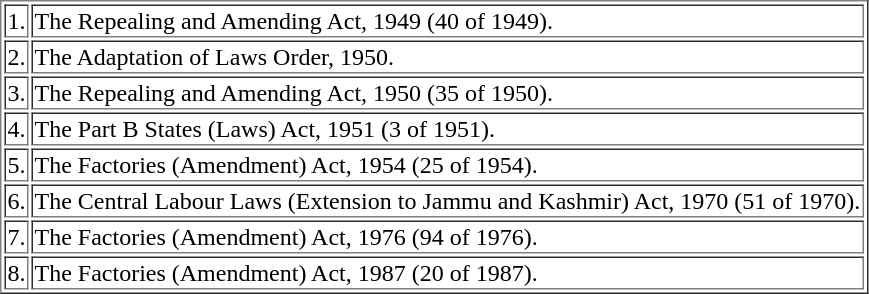<table border="1" class="sortable">
<tr>
<td>1.</td>
<td>The Repealing and Amending Act, 1949 (40 of 1949).</td>
</tr>
<tr>
<td>2.</td>
<td>The Adaptation of Laws Order, 1950.</td>
</tr>
<tr>
<td>3.</td>
<td>The Repealing and Amending Act, 1950 (35 of 1950).</td>
</tr>
<tr>
<td>4.</td>
<td>The Part B States (Laws) Act, 1951 (3 of 1951).</td>
</tr>
<tr>
<td>5.</td>
<td>The Factories (Amendment) Act, 1954 (25 of 1954).</td>
</tr>
<tr>
<td>6.</td>
<td>The Central Labour Laws (Extension to Jammu and Kashmir) Act, 1970 (51 of 1970).</td>
</tr>
<tr>
<td>7.</td>
<td>The Factories (Amendment) Act, 1976 (94 of 1976).</td>
</tr>
<tr>
<td>8.</td>
<td>The Factories (Amendment) Act, 1987 (20 of 1987).</td>
</tr>
</table>
